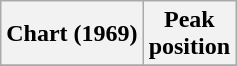<table class="wikitable sortable plainrowheaders" style="text-align:center">
<tr>
<th scope="col">Chart (1969)</th>
<th scope="col">Peak<br>position</th>
</tr>
<tr>
</tr>
</table>
